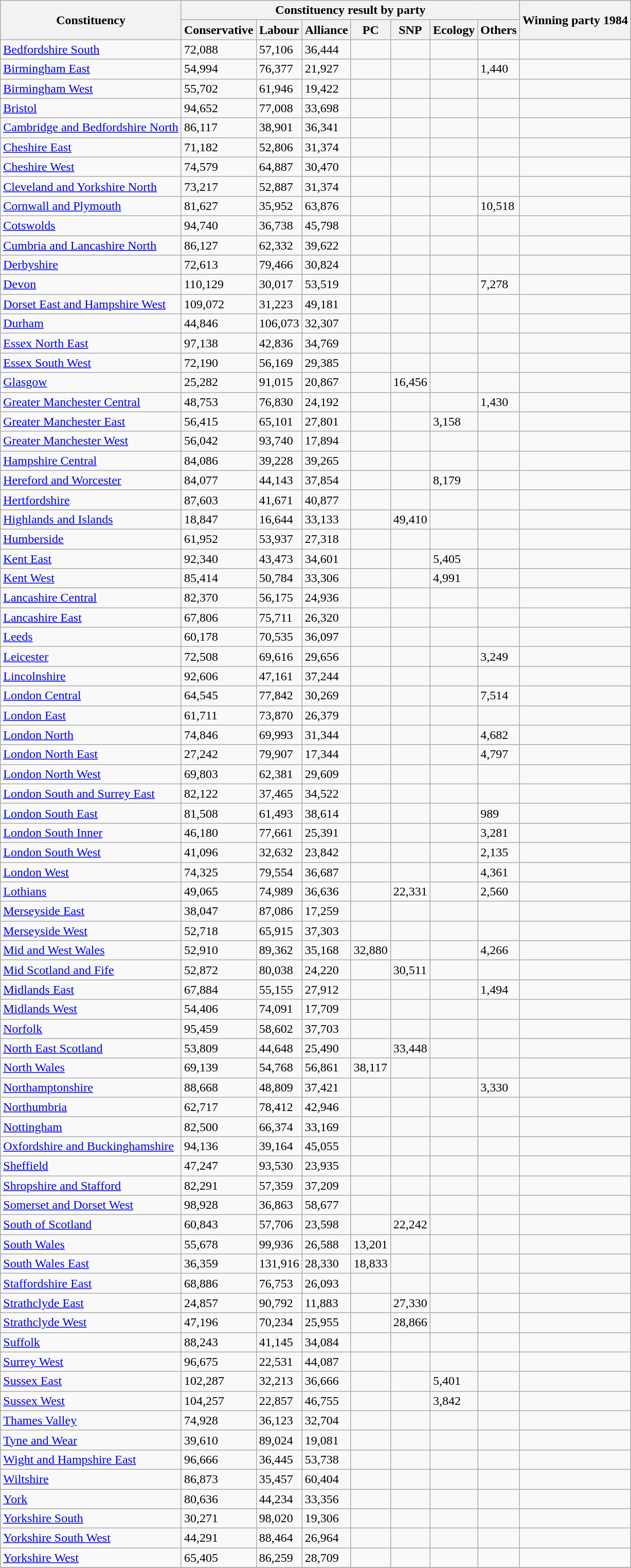<table class="wikitable sortable">
<tr>
<th rowspan=2>Constituency</th>
<th colspan=7 rowspan=1>Constituency result by party</th>
<th colspan=2 rowspan=2>Winning party 1984</th>
</tr>
<tr>
<th>Conservative</th>
<th>Labour</th>
<th>Alliance</th>
<th>PC</th>
<th>SNP</th>
<th>Ecology</th>
<th>Others</th>
</tr>
<tr>
<td><a href='#'>Bedfordshire South</a></td>
<td>72,088</td>
<td>57,106</td>
<td>36,444</td>
<td></td>
<td></td>
<td></td>
<td></td>
<td></td>
</tr>
<tr>
<td><a href='#'>Birmingham East</a></td>
<td>54,994</td>
<td>76,377</td>
<td>21,927</td>
<td></td>
<td></td>
<td></td>
<td>1,440</td>
<td></td>
</tr>
<tr>
<td><a href='#'>Birmingham West</a></td>
<td>55,702</td>
<td>61,946</td>
<td>19,422</td>
<td></td>
<td></td>
<td></td>
<td></td>
<td></td>
</tr>
<tr>
<td><a href='#'>Bristol</a></td>
<td>94,652</td>
<td>77,008</td>
<td>33,698</td>
<td></td>
<td></td>
<td></td>
<td></td>
<td></td>
</tr>
<tr>
<td><a href='#'>Cambridge and Bedfordshire North</a></td>
<td>86,117</td>
<td>38,901</td>
<td>36,341</td>
<td></td>
<td></td>
<td></td>
<td></td>
<td></td>
</tr>
<tr>
<td><a href='#'>Cheshire East</a></td>
<td>71,182</td>
<td>52,806</td>
<td>31,374</td>
<td></td>
<td></td>
<td></td>
<td></td>
<td></td>
</tr>
<tr>
<td><a href='#'>Cheshire West</a></td>
<td>74,579</td>
<td>64,887</td>
<td>30,470</td>
<td></td>
<td></td>
<td></td>
<td></td>
<td></td>
</tr>
<tr>
<td><a href='#'>Cleveland and Yorkshire North</a></td>
<td>73,217</td>
<td>52,887</td>
<td>31,374</td>
<td></td>
<td></td>
<td></td>
<td></td>
<td></td>
</tr>
<tr>
<td><a href='#'>Cornwall and Plymouth</a></td>
<td>81,627</td>
<td>35,952</td>
<td>63,876</td>
<td></td>
<td></td>
<td></td>
<td>10,518</td>
<td></td>
</tr>
<tr>
<td><a href='#'>Cotswolds</a></td>
<td>94,740</td>
<td>36,738</td>
<td>45,798</td>
<td></td>
<td></td>
<td></td>
<td></td>
<td></td>
</tr>
<tr>
<td><a href='#'>Cumbria and Lancashire North</a></td>
<td>86,127</td>
<td>62,332</td>
<td>39,622</td>
<td></td>
<td></td>
<td></td>
<td></td>
<td></td>
</tr>
<tr>
<td><a href='#'>Derbyshire</a></td>
<td>72,613</td>
<td>79,466</td>
<td>30,824</td>
<td></td>
<td></td>
<td></td>
<td></td>
<td></td>
</tr>
<tr>
<td><a href='#'>Devon</a></td>
<td>110,129</td>
<td>30,017</td>
<td>53,519</td>
<td></td>
<td></td>
<td></td>
<td>7,278</td>
<td></td>
</tr>
<tr>
<td><a href='#'>Dorset East and Hampshire West</a></td>
<td>109,072</td>
<td>31,223</td>
<td>49,181</td>
<td></td>
<td></td>
<td></td>
<td></td>
<td></td>
</tr>
<tr>
<td><a href='#'>Durham</a></td>
<td>44,846</td>
<td>106,073</td>
<td>32,307</td>
<td></td>
<td></td>
<td></td>
<td></td>
<td></td>
</tr>
<tr>
<td><a href='#'>Essex North East</a></td>
<td>97,138</td>
<td>42,836</td>
<td>34,769</td>
<td></td>
<td></td>
<td></td>
<td></td>
<td></td>
</tr>
<tr>
<td><a href='#'>Essex South West</a></td>
<td>72,190</td>
<td>56,169</td>
<td>29,385</td>
<td></td>
<td></td>
<td></td>
<td></td>
<td></td>
</tr>
<tr>
<td><a href='#'>Glasgow</a></td>
<td>25,282</td>
<td>91,015</td>
<td>20,867</td>
<td></td>
<td>16,456</td>
<td></td>
<td></td>
<td></td>
</tr>
<tr>
<td><a href='#'>Greater Manchester Central</a></td>
<td>48,753</td>
<td>76,830</td>
<td>24,192</td>
<td></td>
<td></td>
<td></td>
<td>1,430</td>
<td></td>
</tr>
<tr>
<td><a href='#'>Greater Manchester East</a></td>
<td>56,415</td>
<td>65,101</td>
<td>27,801</td>
<td></td>
<td></td>
<td>3,158</td>
<td></td>
<td></td>
</tr>
<tr>
<td><a href='#'>Greater Manchester West</a></td>
<td>56,042</td>
<td>93,740</td>
<td>17,894</td>
<td></td>
<td></td>
<td></td>
<td></td>
<td></td>
</tr>
<tr>
<td><a href='#'>Hampshire Central</a></td>
<td>84,086</td>
<td>39,228</td>
<td>39,265</td>
<td></td>
<td></td>
<td></td>
<td></td>
<td></td>
</tr>
<tr>
<td><a href='#'>Hereford and Worcester</a></td>
<td>84,077</td>
<td>44,143</td>
<td>37,854</td>
<td></td>
<td></td>
<td>8,179</td>
<td></td>
<td></td>
</tr>
<tr>
<td><a href='#'>Hertfordshire</a></td>
<td>87,603</td>
<td>41,671</td>
<td>40,877</td>
<td></td>
<td></td>
<td></td>
<td></td>
<td></td>
</tr>
<tr>
<td><a href='#'>Highlands and Islands</a></td>
<td>18,847</td>
<td>16,644</td>
<td>33,133</td>
<td></td>
<td>49,410</td>
<td></td>
<td></td>
<td></td>
</tr>
<tr>
<td><a href='#'>Humberside</a></td>
<td>61,952</td>
<td>53,937</td>
<td>27,318</td>
<td></td>
<td></td>
<td></td>
<td></td>
<td></td>
</tr>
<tr>
<td><a href='#'>Kent East</a></td>
<td>92,340</td>
<td>43,473</td>
<td>34,601</td>
<td></td>
<td></td>
<td>5,405</td>
<td></td>
<td></td>
</tr>
<tr>
<td><a href='#'>Kent West</a></td>
<td>85,414</td>
<td>50,784</td>
<td>33,306</td>
<td></td>
<td></td>
<td>4,991</td>
<td></td>
<td></td>
</tr>
<tr>
<td><a href='#'>Lancashire Central</a></td>
<td>82,370</td>
<td>56,175</td>
<td>24,936</td>
<td></td>
<td></td>
<td></td>
<td></td>
<td></td>
</tr>
<tr>
<td><a href='#'>Lancashire East</a></td>
<td>67,806</td>
<td>75,711</td>
<td>26,320</td>
<td></td>
<td></td>
<td></td>
<td></td>
<td></td>
</tr>
<tr>
<td><a href='#'>Leeds</a></td>
<td>60,178</td>
<td>70,535</td>
<td>36,097</td>
<td></td>
<td></td>
<td></td>
<td></td>
<td></td>
</tr>
<tr>
<td><a href='#'>Leicester</a></td>
<td>72,508</td>
<td>69,616</td>
<td>29,656</td>
<td></td>
<td></td>
<td></td>
<td>3,249</td>
<td></td>
</tr>
<tr>
<td><a href='#'>Lincolnshire</a></td>
<td>92,606</td>
<td>47,161</td>
<td>37,244</td>
<td></td>
<td></td>
<td></td>
<td></td>
<td></td>
</tr>
<tr>
<td><a href='#'>London Central</a></td>
<td>64,545</td>
<td>77,842</td>
<td>30,269</td>
<td></td>
<td></td>
<td></td>
<td>7,514</td>
<td></td>
</tr>
<tr>
<td><a href='#'>London East</a></td>
<td>61,711</td>
<td>73,870</td>
<td>26,379</td>
<td></td>
<td></td>
<td></td>
<td></td>
<td></td>
</tr>
<tr>
<td><a href='#'>London North</a></td>
<td>74,846</td>
<td>69,993</td>
<td>31,344</td>
<td></td>
<td></td>
<td></td>
<td>4,682</td>
<td></td>
</tr>
<tr>
<td><a href='#'>London North East</a></td>
<td>27,242</td>
<td>79,907</td>
<td>17,344</td>
<td></td>
<td></td>
<td></td>
<td>4,797</td>
<td></td>
</tr>
<tr>
<td><a href='#'>London North West</a></td>
<td>69,803</td>
<td>62,381</td>
<td>29,609</td>
<td></td>
<td></td>
<td></td>
<td></td>
<td></td>
</tr>
<tr>
<td><a href='#'>London South and Surrey East</a></td>
<td>82,122</td>
<td>37,465</td>
<td>34,522</td>
<td></td>
<td></td>
<td></td>
<td></td>
<td></td>
</tr>
<tr>
<td><a href='#'>London South East</a></td>
<td>81,508</td>
<td>61,493</td>
<td>38,614</td>
<td></td>
<td></td>
<td></td>
<td>989</td>
<td></td>
</tr>
<tr>
<td><a href='#'>London South Inner</a></td>
<td>46,180</td>
<td>77,661</td>
<td>25,391</td>
<td></td>
<td></td>
<td></td>
<td>3,281</td>
<td></td>
</tr>
<tr>
<td><a href='#'>London South West</a></td>
<td>41,096</td>
<td>32,632</td>
<td>23,842</td>
<td></td>
<td></td>
<td></td>
<td>2,135</td>
<td></td>
</tr>
<tr>
<td><a href='#'>London West</a></td>
<td>74,325</td>
<td>79,554</td>
<td>36,687</td>
<td></td>
<td></td>
<td></td>
<td>4,361</td>
<td></td>
</tr>
<tr>
<td><a href='#'>Lothians</a></td>
<td>49,065</td>
<td>74,989</td>
<td>36,636</td>
<td></td>
<td>22,331</td>
<td></td>
<td>2,560</td>
<td></td>
</tr>
<tr>
<td><a href='#'>Merseyside East</a></td>
<td>38,047</td>
<td>87,086</td>
<td>17,259</td>
<td></td>
<td></td>
<td></td>
<td></td>
<td></td>
</tr>
<tr>
<td><a href='#'>Merseyside West</a></td>
<td>52,718</td>
<td>65,915</td>
<td>37,303</td>
<td></td>
<td></td>
<td></td>
<td></td>
<td></td>
</tr>
<tr>
<td><a href='#'>Mid and West Wales</a></td>
<td>52,910</td>
<td>89,362</td>
<td>35,168</td>
<td>32,880</td>
<td></td>
<td></td>
<td>4,266</td>
<td></td>
</tr>
<tr>
<td><a href='#'>Mid Scotland and Fife</a></td>
<td>52,872</td>
<td>80,038</td>
<td>24,220</td>
<td></td>
<td>30,511</td>
<td></td>
<td></td>
<td></td>
</tr>
<tr>
<td><a href='#'>Midlands East</a></td>
<td>67,884</td>
<td>55,155</td>
<td>27,912</td>
<td></td>
<td></td>
<td></td>
<td>1,494</td>
<td></td>
</tr>
<tr>
<td><a href='#'>Midlands West</a></td>
<td>54,406</td>
<td>74,091</td>
<td>17,709</td>
<td></td>
<td></td>
<td></td>
<td></td>
<td></td>
</tr>
<tr>
<td><a href='#'>Norfolk</a></td>
<td>95,459</td>
<td>58,602</td>
<td>37,703</td>
<td></td>
<td></td>
<td></td>
<td></td>
<td></td>
</tr>
<tr>
<td><a href='#'>North East Scotland</a></td>
<td>53,809</td>
<td>44,648</td>
<td>25,490</td>
<td></td>
<td>33,448</td>
<td></td>
<td></td>
<td></td>
</tr>
<tr>
<td><a href='#'>North Wales</a></td>
<td>69,139</td>
<td>54,768</td>
<td>56,861</td>
<td>38,117</td>
<td></td>
<td></td>
<td></td>
<td></td>
</tr>
<tr>
<td><a href='#'>Northamptonshire</a></td>
<td>88,668</td>
<td>48,809</td>
<td>37,421</td>
<td></td>
<td></td>
<td></td>
<td>3,330</td>
<td></td>
</tr>
<tr>
<td><a href='#'>Northumbria</a></td>
<td>62,717</td>
<td>78,412</td>
<td>42,946</td>
<td></td>
<td></td>
<td></td>
<td></td>
<td></td>
</tr>
<tr>
<td><a href='#'>Nottingham</a></td>
<td>82,500</td>
<td>66,374</td>
<td>33,169</td>
<td></td>
<td></td>
<td></td>
<td></td>
<td></td>
</tr>
<tr>
<td><a href='#'>Oxfordshire and Buckinghamshire</a></td>
<td>94,136</td>
<td>39,164</td>
<td>45,055</td>
<td></td>
<td></td>
<td></td>
<td></td>
<td></td>
</tr>
<tr>
<td><a href='#'>Sheffield</a></td>
<td>47,247</td>
<td>93,530</td>
<td>23,935</td>
<td></td>
<td></td>
<td></td>
<td></td>
<td></td>
</tr>
<tr>
<td><a href='#'>Shropshire and Stafford</a></td>
<td>82,291</td>
<td>57,359</td>
<td>37,209</td>
<td></td>
<td></td>
<td></td>
<td></td>
<td></td>
</tr>
<tr>
<td><a href='#'>Somerset and Dorset West</a></td>
<td>98,928</td>
<td>36,863</td>
<td>58,677</td>
<td></td>
<td></td>
<td></td>
<td></td>
<td></td>
</tr>
<tr>
<td><a href='#'>South of Scotland</a></td>
<td>60,843</td>
<td>57,706</td>
<td>23,598</td>
<td></td>
<td>22,242</td>
<td></td>
<td></td>
<td></td>
</tr>
<tr>
<td><a href='#'>South Wales</a></td>
<td>55,678</td>
<td>99,936</td>
<td>26,588</td>
<td>13,201</td>
<td></td>
<td></td>
<td></td>
<td></td>
</tr>
<tr>
<td><a href='#'>South Wales East</a></td>
<td>36,359</td>
<td>131,916</td>
<td>28,330</td>
<td>18,833</td>
<td></td>
<td></td>
<td></td>
<td></td>
</tr>
<tr>
<td><a href='#'>Staffordshire East</a></td>
<td>68,886</td>
<td>76,753</td>
<td>26,093</td>
<td></td>
<td></td>
<td></td>
<td></td>
<td></td>
</tr>
<tr>
<td><a href='#'>Strathclyde East</a></td>
<td>24,857</td>
<td>90,792</td>
<td>11,883</td>
<td></td>
<td>27,330</td>
<td></td>
<td></td>
<td></td>
</tr>
<tr>
<td><a href='#'>Strathclyde West</a></td>
<td>47,196</td>
<td>70,234</td>
<td>25,955</td>
<td></td>
<td>28,866</td>
<td></td>
<td></td>
<td></td>
</tr>
<tr>
<td><a href='#'>Suffolk</a></td>
<td>88,243</td>
<td>41,145</td>
<td>34,084</td>
<td></td>
<td></td>
<td></td>
<td></td>
<td></td>
</tr>
<tr>
<td><a href='#'>Surrey West</a></td>
<td>96,675</td>
<td>22,531</td>
<td>44,087</td>
<td></td>
<td></td>
<td></td>
<td></td>
<td></td>
</tr>
<tr>
<td><a href='#'>Sussex East</a></td>
<td>102,287</td>
<td>32,213</td>
<td>36,666</td>
<td></td>
<td></td>
<td>5,401</td>
<td></td>
<td></td>
</tr>
<tr>
<td><a href='#'>Sussex West</a></td>
<td>104,257</td>
<td>22,857</td>
<td>46,755</td>
<td></td>
<td></td>
<td>3,842</td>
<td></td>
<td></td>
</tr>
<tr>
<td><a href='#'>Thames Valley</a></td>
<td>74,928</td>
<td>36,123</td>
<td>32,704</td>
<td></td>
<td></td>
<td></td>
<td></td>
<td></td>
</tr>
<tr>
<td><a href='#'>Tyne and Wear</a></td>
<td>39,610</td>
<td>89,024</td>
<td>19,081</td>
<td></td>
<td></td>
<td></td>
<td></td>
<td></td>
</tr>
<tr>
<td><a href='#'>Wight and Hampshire East</a></td>
<td>96,666</td>
<td>36,445</td>
<td>53,738</td>
<td></td>
<td></td>
<td></td>
<td></td>
<td></td>
</tr>
<tr>
<td><a href='#'>Wiltshire</a></td>
<td>86,873</td>
<td>35,457</td>
<td>60,404</td>
<td></td>
<td></td>
<td></td>
<td></td>
<td></td>
</tr>
<tr>
<td><a href='#'>York</a></td>
<td>80,636</td>
<td>44,234</td>
<td>33,356</td>
<td></td>
<td></td>
<td></td>
<td></td>
<td></td>
</tr>
<tr>
<td><a href='#'>Yorkshire South</a></td>
<td>30,271</td>
<td>98,020</td>
<td>19,306</td>
<td></td>
<td></td>
<td></td>
<td></td>
<td></td>
</tr>
<tr>
<td><a href='#'>Yorkshire South West</a></td>
<td>44,291</td>
<td>88,464</td>
<td>26,964</td>
<td></td>
<td></td>
<td></td>
<td></td>
<td></td>
</tr>
<tr>
<td><a href='#'>Yorkshire West</a></td>
<td>65,405</td>
<td>86,259</td>
<td>28,709</td>
<td></td>
<td></td>
<td></td>
<td></td>
<td></td>
</tr>
<tr>
</tr>
</table>
